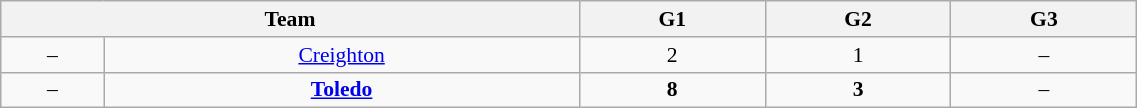<table class="wikitable" style="font-size:90%; width: 60%; text-align: center">
<tr>
<th colspan=2>Team</th>
<th>G1</th>
<th>G2</th>
<th>G3</th>
</tr>
<tr>
<td>–</td>
<td><a href='#'>Creighton</a></td>
<td>2</td>
<td>1</td>
<td>–</td>
</tr>
<tr>
<td>–</td>
<td><strong><a href='#'>Toledo</a></strong></td>
<td><strong>8</strong></td>
<td><strong>3</strong></td>
<td>–</td>
</tr>
</table>
